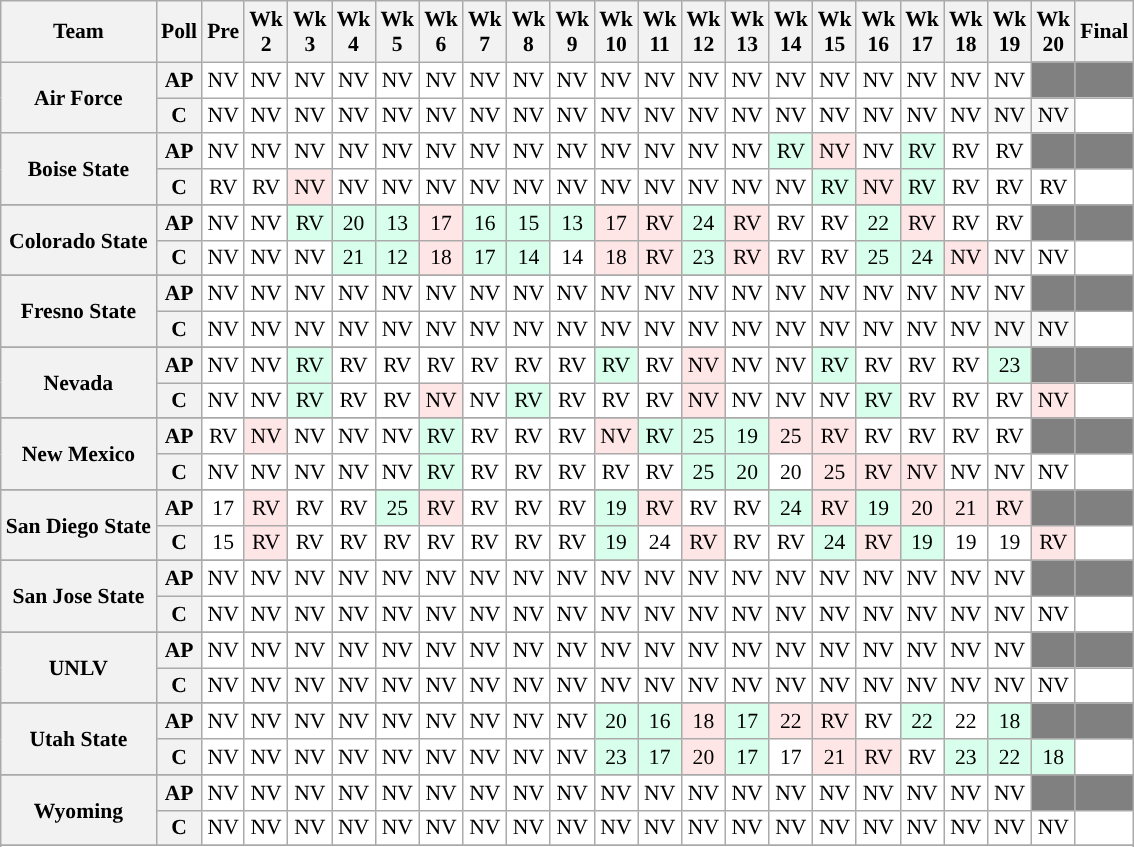<table class="wikitable" style="white-space:nowrap;font-size:90%;text-align:center;">
<tr>
<th>Team</th>
<th>Poll</th>
<th>Pre</th>
<th>Wk<br>2</th>
<th>Wk<br>3</th>
<th>Wk<br>4</th>
<th>Wk<br>5</th>
<th>Wk<br>6</th>
<th>Wk<br>7</th>
<th>Wk<br>8</th>
<th>Wk<br>9</th>
<th>Wk<br>10</th>
<th>Wk<br>11</th>
<th>Wk<br>12</th>
<th>Wk<br>13</th>
<th>Wk<br>14</th>
<th>Wk<br>15</th>
<th>Wk<br>16</th>
<th>Wk<br>17</th>
<th>Wk<br>18</th>
<th>Wk<br>19</th>
<th>Wk<br>20</th>
<th>Final</th>
</tr>
<tr>
<th rowspan=2 style=>Air Force</th>
<th>AP</th>
<td style="background:#FFF;">NV</td>
<td style="background:#FFF;">NV</td>
<td style="background:#FFF;">NV</td>
<td style="background:#FFF;">NV</td>
<td style="background:#FFF;">NV</td>
<td style="background:#FFF;">NV</td>
<td style="background:#FFF;">NV</td>
<td style="background:#FFF;">NV</td>
<td style="background:#FFF;">NV</td>
<td style="background:#FFF;">NV</td>
<td style="background:#FFF;">NV</td>
<td style="background:#FFF;">NV</td>
<td style="background:#FFF;">NV</td>
<td style="background:#FFF;">NV</td>
<td style="background:#FFF;">NV</td>
<td style="background:#FFF;">NV</td>
<td style="background:#FFF;">NV</td>
<td style="background:#FFF;">NV</td>
<td style="background:#FFF;">NV</td>
<td style="background: gray;"></td>
<td style="background: gray;"></td>
</tr>
<tr>
<th>C</th>
<td style="background:#FFF;">NV</td>
<td style="background:#FFF;">NV</td>
<td style="background:#FFF;">NV</td>
<td style="background:#FFF;">NV</td>
<td style="background:#FFF;">NV</td>
<td style="background:#FFF;">NV</td>
<td style="background:#FFF;">NV</td>
<td style="background:#FFF;">NV</td>
<td style="background:#FFF;">NV</td>
<td style="background:#FFF;">NV</td>
<td style="background:#FFF;">NV</td>
<td style="background:#FFF;">NV</td>
<td style="background:#FFF;">NV</td>
<td style="background:#FFF;">NV</td>
<td style="background:#FFF;">NV</td>
<td style="background:#FFF;">NV</td>
<td style="background:#FFF;">NV</td>
<td style="background:#FFF;">NV</td>
<td>NV</td>
<td>NV</td>
<td style="background:#FFF;"></td>
</tr>
<tr>
<th rowspan=2 style=>Boise State</th>
<th>AP</th>
<td style="background:#FFF;">NV</td>
<td style="background:#FFF;">NV</td>
<td style="background:#FFF;">NV</td>
<td style="background:#FFF;">NV</td>
<td style="background:#FFF;">NV</td>
<td style="background:#FFF;">NV</td>
<td style="background:#FFF;">NV</td>
<td style="background:#FFF;">NV</td>
<td style="background:#FFF;">NV</td>
<td style="background:#FFF;">NV</td>
<td style="background:#FFF;">NV</td>
<td style="background:#FFF;">NV</td>
<td style="background:#FFF;">NV</td>
<td style="background:#d8ffeb;">RV</td>
<td style="background:#ffe6e6;">NV</td>
<td style="background:#FFF;">NV</td>
<td style="background:#d8ffeb;">RV</td>
<td style="background:#FFF;">RV</td>
<td style="background:#FFF;">RV</td>
<td style="background: gray;"></td>
<td style="background: gray;"></td>
</tr>
<tr>
<th>C</th>
<td style="background:#FFF;">RV</td>
<td style="background:#FFF;">RV</td>
<td style="background:#ffe6e6;">NV</td>
<td style="background:#FFF;">NV</td>
<td style="background:#FFF;">NV</td>
<td style="background:#FFF;">NV</td>
<td style="background:#FFF;">NV</td>
<td style="background:#FFF;">NV</td>
<td style="background:#FFF;">NV</td>
<td style="background:#FFF;">NV</td>
<td style="background:#FFF;">NV</td>
<td style="background:#FFF;">NV</td>
<td style="background:#FFF;">NV</td>
<td style="background:#FFF;">NV</td>
<td style="background:#d8ffeb;">RV</td>
<td style="background:#ffe6e6;">NV</td>
<td style="background:#d8ffeb;">RV</td>
<td style="background:#FFF;">RV</td>
<td style="background:#FFF;">RV</td>
<td style="background:#FFF;">RV</td>
<td style="background:#FFF;"></td>
</tr>
<tr>
</tr>
<tr>
<th rowspan=2 style=>Colorado State</th>
<th>AP</th>
<td style="background:#FFF;">NV</td>
<td style="background:#FFF;">NV</td>
<td style="background:#d8ffeb;">RV</td>
<td style="background:#d8ffeb;">20</td>
<td style="background:#d8ffeb;">13</td>
<td style="background:#ffe6e6;">17</td>
<td style="background:#d8ffeb;">16</td>
<td style="background:#d8ffeb;">15</td>
<td style="background:#d8ffeb;">13</td>
<td style="background:#FFE6E6;">17</td>
<td style="background:#ffe6e6;">RV</td>
<td style="background:#d8ffeb;">24</td>
<td style="background:#ffe6e6;">RV</td>
<td style="background:#FFF;">RV</td>
<td style="background:#FFF;">RV</td>
<td style="background:#d8ffeb;">22</td>
<td style="background:#ffe6e6;">RV</td>
<td style="background:#FFF;">RV</td>
<td style="background:#FFF;">RV</td>
<td style="background: gray;"></td>
<td style="background: gray;"></td>
</tr>
<tr>
<th>C</th>
<td style="background:#FFF;">NV</td>
<td style="background:#FFF;">NV</td>
<td style="background:#FFF;">NV</td>
<td style="background:#d8ffeb;">21</td>
<td style="background:#d8ffeb;">12</td>
<td style="background:#ffe6e6;">18</td>
<td style="background:#d8ffeb;">17</td>
<td style="background:#d8ffeb;">14</td>
<td style="background:#FFF;">14</td>
<td style="background:#FFE6E6;">18</td>
<td style="background:#ffe6e6;">RV</td>
<td style="background:#d8ffeb;">23</td>
<td style="background:#ffe6e6;">RV</td>
<td style="background:#FFF;">RV</td>
<td style="background:#FFF;">RV</td>
<td style="background:#d8ffeb;">25</td>
<td style="background:#d8ffeb;">24</td>
<td style="background:#ffe6e6;">NV</td>
<td style="background:#FFF;">NV</td>
<td style="background:#FFF;">NV</td>
<td style="background:#FFF;"></td>
</tr>
<tr>
</tr>
<tr>
<th rowspan=2 style=>Fresno State</th>
<th>AP</th>
<td style="background:#FFF;">NV</td>
<td style="background:#FFF;">NV</td>
<td style="background:#FFF;">NV</td>
<td style="background:#FFF;">NV</td>
<td style="background:#FFF;">NV</td>
<td style="background:#FFF;">NV</td>
<td style="background:#FFF;">NV</td>
<td style="background:#FFF;">NV</td>
<td style="background:#FFF;">NV</td>
<td style="background:#FFF;">NV</td>
<td style="background:#FFF;">NV</td>
<td style="background:#FFF;">NV</td>
<td style="background:#FFF;">NV</td>
<td style="background:#FFF;">NV</td>
<td style="background:#FFF;">NV</td>
<td style="background:#FFF;">NV</td>
<td style="background:#FFF;">NV</td>
<td style="background:#FFF;">NV</td>
<td style="background:#FFF;">NV</td>
<td style="background: gray;"></td>
<td style="background: gray;"></td>
</tr>
<tr>
<th>C</th>
<td style="background:#FFF;">NV</td>
<td style="background:#FFF;">NV</td>
<td style="background:#FFF;">NV</td>
<td style="background:#FFF;">NV</td>
<td style="background:#FFF;">NV</td>
<td style="background:#FFF;">NV</td>
<td style="background:#FFF;">NV</td>
<td style="background:#FFF;">NV</td>
<td style="background:#FFF;">NV</td>
<td style="background:#FFF;">NV</td>
<td style="background:#FFF;">NV</td>
<td style="background:#FFF;">NV</td>
<td style="background:#FFF;">NV</td>
<td style="background:#FFF;">NV</td>
<td style="background:#FFF;">NV</td>
<td style="background:#FFF;">NV</td>
<td style="background:#FFF;">NV</td>
<td style="background:#FFF;">NV</td>
<td>NV</td>
<td>NV</td>
<td style="background:#FFF;"></td>
</tr>
<tr>
</tr>
<tr>
<th rowspan=2 style=>Nevada</th>
<th>AP</th>
<td style="background:#FFF;">NV</td>
<td style="background:#FFF;">NV</td>
<td style="background:#d8ffeb;">RV</td>
<td style="background:#FFF;">RV</td>
<td style="background:#FFF;">RV</td>
<td style="background:#FFF;">RV</td>
<td style="background:#FFF;">RV</td>
<td style="background:#FFF;">RV</td>
<td style="background:#FFF;">RV</td>
<td style="background:#D8FFEB;">RV</td>
<td style="background:#FFF;">RV</td>
<td style="background:#ffe6e6;">NV</td>
<td style="background:#FFF;">NV</td>
<td style="background:#FFF;">NV</td>
<td style="background:#D8FFEB;">RV</td>
<td style="background:#FFF;">RV</td>
<td style="background:#FFF;">RV</td>
<td style="background:#FFF;">RV</td>
<td style="background:#D8FFEB;">23</td>
<td style="background: gray;"></td>
<td style="background: gray;"></td>
</tr>
<tr>
<th>C</th>
<td style="background:#FFF;">NV</td>
<td style="background:#FFF;">NV</td>
<td style="background:#d8ffeb;">RV</td>
<td style="background:#FFF;">RV</td>
<td style="background:#FFF;">RV</td>
<td style="background:#ffe6e6;">NV</td>
<td style="background:#FFF;">NV</td>
<td style="background:#d8ffeb;">RV</td>
<td style="background:#FFF;">RV</td>
<td style="background:#FFF;">RV</td>
<td style="background:#FFF;">RV</td>
<td style="background:#ffe6e6;">NV</td>
<td style="background:#FFF;">NV</td>
<td style="background:#FFF;">NV</td>
<td style="background:#FFF;">NV</td>
<td style="background:#D8FFEB;">RV</td>
<td style="background:#FFF;">RV</td>
<td style="background:#FFF;">RV</td>
<td style="background:#FFF;">RV</td>
<td style="background:#ffe6e6;">NV</td>
<td style="background:#FFF;"></td>
</tr>
<tr>
</tr>
<tr>
<th rowspan=2 style=>New Mexico</th>
<th>AP</th>
<td style="background:#FFF;">RV</td>
<td style="background:#ffe6e6;">NV</td>
<td style="background:#FFF;">NV</td>
<td style="background:#FFF;">NV</td>
<td style="background:#FFF;">NV</td>
<td style="background:#d8ffeb;">RV</td>
<td style="background:#FFF;">RV</td>
<td style="background:#FFF;">RV</td>
<td style="background:#FFF;">RV</td>
<td style="background:#FFE6E6;">NV</td>
<td style="background:#d8ffeb;">RV</td>
<td style="background:#d8ffeb;">25</td>
<td style="background:#d8ffeb;">19</td>
<td style="background:#FFE6E6;">25</td>
<td style="background:#FFE6E6;">RV</td>
<td style="background:#FFF;">RV</td>
<td style="background:#FFF;">RV</td>
<td style="background:#FFF;">RV</td>
<td style="background:#FFF;">RV</td>
<td style="background: gray;"></td>
<td style="background: gray;"></td>
</tr>
<tr>
<th>C</th>
<td style="background:#FFF;">NV</td>
<td style="background:#FFF;">NV</td>
<td style="background:#FFF;">NV</td>
<td style="background:#FFF;">NV</td>
<td style="background:#FFF;">NV</td>
<td style="background:#d8ffeb;">RV</td>
<td style="background:#FFF;">RV</td>
<td style="background:#FFF;">RV</td>
<td style="background:#FFF;">RV</td>
<td style="background:#FFF;">RV</td>
<td style="background:#FFF;">RV</td>
<td style="background:#d8ffeb;">25</td>
<td style="background:#d8ffeb;">20</td>
<td style="background:#FFF;">20</td>
<td style="background:#FFE6E6;">25</td>
<td style="background:#FFE6E6;">RV</td>
<td style="background:#FFE6E6;">NV</td>
<td style="background:#FFF;">NV</td>
<td style="background:#FFF;">NV</td>
<td style="background:#FFF;">NV</td>
<td style="background:#FFF;"></td>
</tr>
<tr>
</tr>
<tr>
<th rowspan=2 style=>San Diego State</th>
<th>AP</th>
<td style="background:#FFF;">17</td>
<td style="background:#ffe6e6;">RV</td>
<td style="background:#FFF;">RV</td>
<td style="background:#FFF;">RV</td>
<td style="background:#d8ffeb">25</td>
<td style="background:#ffe6e6;">RV</td>
<td style="background:#FFF;">RV</td>
<td style="background:#FFF;">RV</td>
<td style="background:#FFF;">RV</td>
<td style="background:#D8FFEB;">19</td>
<td style="background:#ffe6e6;">RV</td>
<td style="background:#FFF;">RV</td>
<td style="background:#FFF;">RV</td>
<td style="background:#D8FFEB;">24</td>
<td style="background:#ffe6e6;">RV</td>
<td style="background:#D8FFEB;">19</td>
<td style="background:#ffe6e6;">20</td>
<td style="background:#ffe6e6;">21</td>
<td style="background:#ffe6e6;">RV</td>
<td style="background: gray;"></td>
<td style="background: gray;"></td>
</tr>
<tr>
<th>C</th>
<td style="background:#FFF;">15</td>
<td style="background:#ffe6e6;">RV</td>
<td style="background:#FFF;">RV</td>
<td style="background:#FFF;">RV</td>
<td style="background:#FFF;">RV</td>
<td style="background:#FFF;">RV</td>
<td style="background:#FFF;">RV</td>
<td style="background:#FFF;">RV</td>
<td style="background:#FFF;">RV</td>
<td style="background:#D8FFEB;">19</td>
<td style="background:#FFF;">24</td>
<td style="background:#ffe6e6;">RV</td>
<td style="background:#FFF;">RV</td>
<td style="background:#FFF;">RV</td>
<td style="background:#D8FFEB;">24</td>
<td style="background:#ffe6e6;">RV</td>
<td style="background:#D8FFEB;">19</td>
<td style="background:#FFF;">19</td>
<td style="background:#FFF;">19</td>
<td style="background:#ffe6e6;">RV</td>
<td style="background:#FFF;"></td>
</tr>
<tr>
</tr>
<tr>
<th rowspan=2 style=>San Jose State</th>
<th>AP</th>
<td style="background:#FFF;">NV</td>
<td style="background:#FFF;">NV</td>
<td style="background:#FFF;">NV</td>
<td style="background:#FFF;">NV</td>
<td style="background:#FFF;">NV</td>
<td style="background:#FFF;">NV</td>
<td style="background:#FFF;">NV</td>
<td style="background:#FFF;">NV</td>
<td style="background:#FFF;">NV</td>
<td style="background:#FFF;">NV</td>
<td style="background:#FFF;">NV</td>
<td style="background:#FFF;">NV</td>
<td style="background:#FFF;">NV</td>
<td style="background:#FFF;">NV</td>
<td style="background:#FFF;">NV</td>
<td style="background:#FFF;">NV</td>
<td style="background:#FFF;">NV</td>
<td style="background:#FFF;">NV</td>
<td style="background:#FFF;">NV</td>
<td style="background: gray;"></td>
<td style="background: gray;"></td>
</tr>
<tr>
<th>C</th>
<td style="background:#FFF;">NV</td>
<td style="background:#FFF;">NV</td>
<td style="background:#FFF;">NV</td>
<td style="background:#FFF;">NV</td>
<td style="background:#FFF;">NV</td>
<td style="background:#FFF;">NV</td>
<td style="background:#FFF;">NV</td>
<td style="background:#FFF;">NV</td>
<td style="background:#FFF;">NV</td>
<td style="background:#FFF;">NV</td>
<td style="background:#FFF;">NV</td>
<td style="background:#FFF;">NV</td>
<td style="background:#FFF;">NV</td>
<td style="background:#FFF;">NV</td>
<td style="background:#FFF;">NV</td>
<td style="background:#FFF;">NV</td>
<td style="background:#FFF;">NV</td>
<td style="background:#FFF;">NV</td>
<td style="background:#FFF;">NV</td>
<td style="background:#FFF;">NV</td>
<td style="background:#FFF;"></td>
</tr>
<tr>
</tr>
<tr>
<th rowspan=2 style=>UNLV</th>
<th>AP</th>
<td style="background:#FFF;">NV</td>
<td style="background:#FFF;">NV</td>
<td style="background:#FFF;">NV</td>
<td style="background:#FFF;">NV</td>
<td style="background:#FFF;">NV</td>
<td style="background:#FFF;">NV</td>
<td style="background:#FFF;">NV</td>
<td style="background:#FFF;">NV</td>
<td style="background:#FFF;">NV</td>
<td style="background:#FFF;">NV</td>
<td style="background:#FFF;">NV</td>
<td style="background:#FFF;">NV</td>
<td style="background:#FFF;">NV</td>
<td style="background:#FFF;">NV</td>
<td style="background:#FFF;">NV</td>
<td style="background:#FFF;">NV</td>
<td style="background:#FFF;">NV</td>
<td style="background:#FFF;">NV</td>
<td style="background:#FFF;">NV</td>
<td style="background: gray;"></td>
<td style="background: gray;"></td>
</tr>
<tr>
<th>C</th>
<td style="background:#FFF;">NV</td>
<td style="background:#FFF;">NV</td>
<td style="background:#FFF;">NV</td>
<td style="background:#FFF;">NV</td>
<td style="background:#FFF;">NV</td>
<td style="background:#FFF;">NV</td>
<td style="background:#FFF;">NV</td>
<td style="background:#FFF;">NV</td>
<td style="background:#FFF;">NV</td>
<td style="background:#FFF;">NV</td>
<td style="background:#FFF;">NV</td>
<td style="background:#FFF;">NV</td>
<td style="background:#FFF;">NV</td>
<td style="background:#FFF;">NV</td>
<td style="background:#FFF;">NV</td>
<td style="background:#FFF;">NV</td>
<td style="background:#FFF;">NV</td>
<td style="background:#FFF;">NV</td>
<td style="background:#FFF;">NV</td>
<td style="background:#FFF;">NV</td>
<td style="background:#FFF;"></td>
</tr>
<tr>
</tr>
<tr>
<th rowspan=2 style=>Utah State</th>
<th>AP</th>
<td style="background:#FFF;">NV</td>
<td style="background:#FFF;">NV</td>
<td style="background:#FFF;">NV</td>
<td style="background:#FFF;">NV</td>
<td style="background:#FFF;">NV</td>
<td style="background:#FFF;">NV</td>
<td style="background:#FFF;">NV</td>
<td style="background:#FFF;">NV</td>
<td style="background:#FFF;">NV</td>
<td style="background:#D8FFEB;">20</td>
<td style="background:#D8FFEB;">16</td>
<td style="background:#ffe6e6;">18</td>
<td style="background:#d8ffeb;">17</td>
<td style="background:#ffe6e6;">22</td>
<td style="background:#ffe6e6;">RV</td>
<td style="background:#FFF;">RV</td>
<td style="background:#d8ffeb;">22</td>
<td style="background:#FFF;">22</td>
<td style="background:#d8ffeb;">18</td>
<td style="background: gray;"></td>
<td style="background: gray;"></td>
</tr>
<tr>
<th>C</th>
<td style="background:#FFF;">NV</td>
<td style="background:#FFF;">NV</td>
<td style="background:#FFF;">NV</td>
<td style="background:#FFF;">NV</td>
<td style="background:#FFF;">NV</td>
<td style="background:#FFF;">NV</td>
<td style="background:#FFF;">NV</td>
<td style="background:#FFF;">NV</td>
<td style="background:#FFF;">NV</td>
<td style="background:#D8FFEB;">23</td>
<td style="background:#D8FFEB;">17</td>
<td style="background:#ffe6e6;">20</td>
<td style="background:#d8ffeb;">17</td>
<td style="background:#FFF;">17</td>
<td style="background:#ffe6e6;">21</td>
<td style="background:#ffe6e6;">RV</td>
<td style="background:#FFF;">RV</td>
<td style="background:#d8ffeb;">23</td>
<td style="background:#d8ffeb;">22</td>
<td style="background:#d8ffeb;">18</td>
<td style="background:#FFF;"></td>
</tr>
<tr>
</tr>
<tr>
<th rowspan=2 style=>Wyoming</th>
<th>AP</th>
<td style="background:#FFF;">NV</td>
<td style="background:#FFF;">NV</td>
<td style="background:#FFF;">NV</td>
<td style="background:#FFF;">NV</td>
<td style="background:#FFF;">NV</td>
<td style="background:#FFF;">NV</td>
<td style="background:#FFF;">NV</td>
<td style="background:#FFF;">NV</td>
<td style="background:#FFF;">NV</td>
<td style="background:#FFF;">NV</td>
<td style="background:#FFF;">NV</td>
<td style="background:#FFF;">NV</td>
<td style="background:#FFF;">NV</td>
<td style="background:#FFF;">NV</td>
<td style="background:#FFF;">NV</td>
<td style="background:#FFF;">NV</td>
<td style="background:#FFF;">NV</td>
<td style="background:#FFF;">NV</td>
<td style="background:#FFF;">NV</td>
<td style="background: gray;"></td>
<td style="background: gray;"></td>
</tr>
<tr>
<th>C</th>
<td style="background:#FFF;">NV</td>
<td style="background:#FFF;">NV</td>
<td style="background:#FFF;">NV</td>
<td style="background:#FFF;">NV</td>
<td style="background:#FFF;">NV</td>
<td style="background:#FFF;">NV</td>
<td style="background:#FFF;">NV</td>
<td style="background:#FFF;">NV</td>
<td style="background:#FFF;">NV</td>
<td style="background:#FFF;">NV</td>
<td style="background:#FFF;">NV</td>
<td style="background:#FFF;">NV</td>
<td style="background:#FFF;">NV</td>
<td style="background:#FFF;">NV</td>
<td style="background:#FFF;">NV</td>
<td style="background:#FFF;">NV</td>
<td style="background:#FFF;">NV</td>
<td style="background:#FFF;">NV</td>
<td style="background:#FFF;">NV</td>
<td style="background:#FFF;">NV</td>
<td style="background:#FFF;"></td>
</tr>
<tr>
</tr>
<tr>
</tr>
</table>
